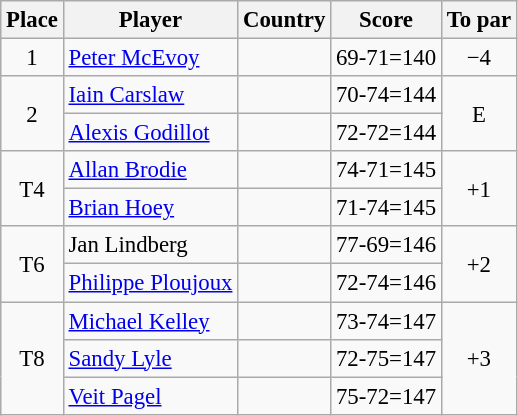<table class="wikitable" style="font-size:95%;">
<tr>
<th>Place</th>
<th>Player</th>
<th>Country</th>
<th>Score</th>
<th>To par</th>
</tr>
<tr>
<td align=center>1</td>
<td><a href='#'>Peter McEvoy</a></td>
<td></td>
<td align=center>69-71=140</td>
<td align=center>−4</td>
</tr>
<tr>
<td rowspan="2" align="center">2</td>
<td><a href='#'>Iain Carslaw</a></td>
<td></td>
<td align=center>70-74=144</td>
<td rowspan="2" align=center>E</td>
</tr>
<tr>
<td><a href='#'>Alexis Godillot</a></td>
<td></td>
<td>72-72=144</td>
</tr>
<tr>
<td rowspan="2" align=center>T4</td>
<td><a href='#'>Allan Brodie</a></td>
<td></td>
<td align="center">74-71=145</td>
<td rowspan="2" align=center>+1</td>
</tr>
<tr>
<td><a href='#'>Brian Hoey</a></td>
<td></td>
<td align=center>71-74=145</td>
</tr>
<tr>
<td rowspan="2" align=center>T6</td>
<td>Jan Lindberg</td>
<td></td>
<td align=center>77-69=146</td>
<td rowspan="2" align=center>+2</td>
</tr>
<tr>
<td><a href='#'>Philippe Ploujoux</a></td>
<td></td>
<td>72-74=146</td>
</tr>
<tr>
<td rowspan="3" align=center>T8</td>
<td><a href='#'>Michael Kelley</a></td>
<td></td>
<td align="center">73-74=147</td>
<td rowspan="3" align=center>+3</td>
</tr>
<tr>
<td><a href='#'>Sandy Lyle</a></td>
<td></td>
<td align=center>72-75=147</td>
</tr>
<tr>
<td><a href='#'>Veit Pagel</a></td>
<td></td>
<td align=center>75-72=147</td>
</tr>
</table>
